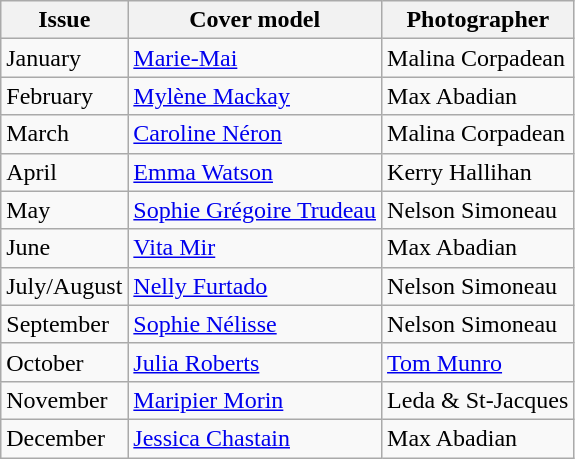<table class="sortable wikitable">
<tr>
<th>Issue</th>
<th>Cover model</th>
<th>Photographer</th>
</tr>
<tr>
<td>January</td>
<td><a href='#'>Marie-Mai</a></td>
<td>Malina Corpadean</td>
</tr>
<tr>
<td>February</td>
<td><a href='#'>Mylène Mackay</a></td>
<td>Max Abadian</td>
</tr>
<tr>
<td>March</td>
<td><a href='#'>Caroline Néron</a></td>
<td>Malina Corpadean</td>
</tr>
<tr>
<td>April</td>
<td><a href='#'>Emma Watson</a></td>
<td>Kerry Hallihan</td>
</tr>
<tr>
<td>May</td>
<td><a href='#'>Sophie Grégoire Trudeau</a></td>
<td>Nelson Simoneau</td>
</tr>
<tr>
<td>June</td>
<td><a href='#'>Vita Mir</a></td>
<td>Max Abadian</td>
</tr>
<tr>
<td>July/August</td>
<td><a href='#'>Nelly Furtado</a></td>
<td>Nelson Simoneau</td>
</tr>
<tr>
<td>September</td>
<td><a href='#'>Sophie Nélisse</a></td>
<td>Nelson Simoneau</td>
</tr>
<tr>
<td>October</td>
<td><a href='#'>Julia Roberts</a></td>
<td><a href='#'>Tom Munro</a></td>
</tr>
<tr>
<td>November</td>
<td><a href='#'>Maripier Morin</a></td>
<td>Leda & St-Jacques</td>
</tr>
<tr>
<td>December</td>
<td><a href='#'>Jessica Chastain</a></td>
<td>Max Abadian</td>
</tr>
</table>
